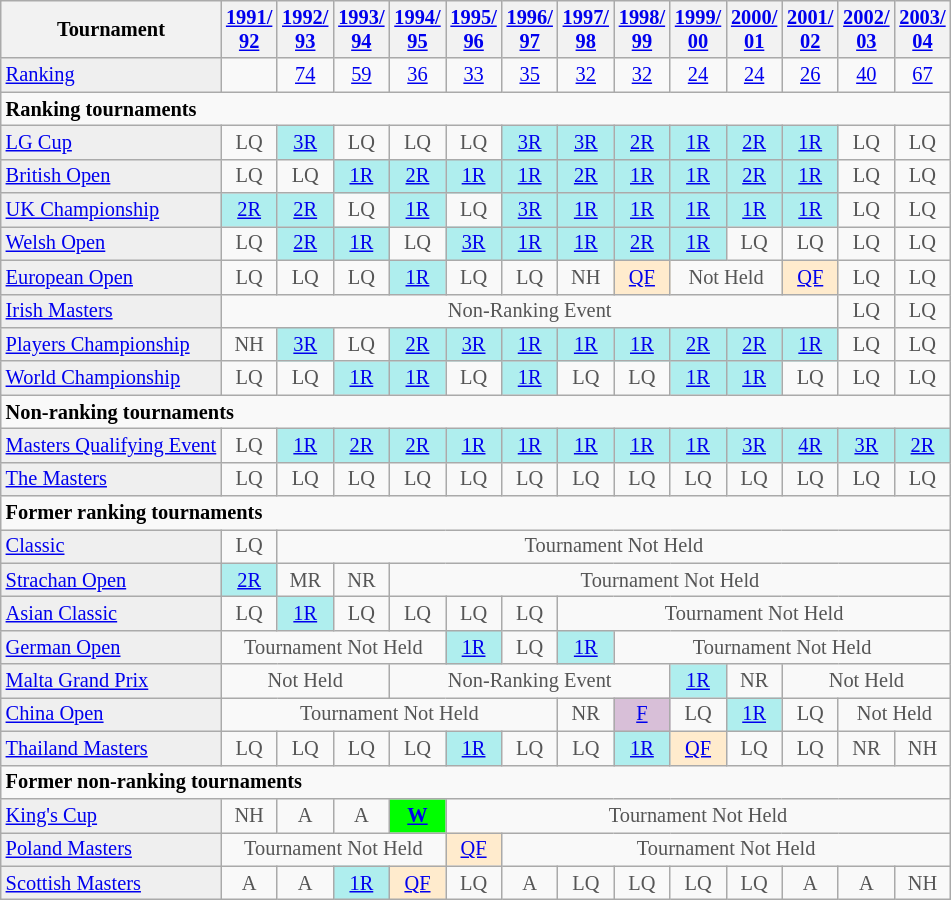<table class="wikitable"  style="font-size:85%;">
<tr>
<th>Tournament</th>
<th><a href='#'>1991/<br>92</a></th>
<th><a href='#'>1992/<br>93</a></th>
<th><a href='#'>1993/<br>94</a></th>
<th><a href='#'>1994/<br>95</a></th>
<th><a href='#'>1995/<br>96</a></th>
<th><a href='#'>1996/<br>97</a></th>
<th><a href='#'>1997/<br>98</a></th>
<th><a href='#'>1998/<br>99</a></th>
<th><a href='#'>1999/<br>00</a></th>
<th><a href='#'>2000/<br>01</a></th>
<th><a href='#'>2001/<br>02</a></th>
<th><a href='#'>2002/<br>03</a></th>
<th><a href='#'>2003/<br>04</a></th>
</tr>
<tr>
<td style="background:#EFEFEF;"><a href='#'>Ranking</a></td>
<td align="center"></td>
<td align="center"><a href='#'>74</a></td>
<td align="center"><a href='#'>59</a></td>
<td align="center"><a href='#'>36</a></td>
<td align="center"><a href='#'>33</a></td>
<td align="center"><a href='#'>35</a></td>
<td align="center"><a href='#'>32</a></td>
<td align="center"><a href='#'>32</a></td>
<td align="center"><a href='#'>24</a></td>
<td align="center"><a href='#'>24</a></td>
<td align="center"><a href='#'>26</a></td>
<td align="center"><a href='#'>40</a></td>
<td align="center"><a href='#'>67</a></td>
</tr>
<tr>
<td colspan="28"><strong>Ranking tournaments</strong></td>
</tr>
<tr>
<td style="background:#EFEFEF;"><a href='#'>LG Cup</a></td>
<td align="center" style="color:#555555;">LQ</td>
<td style="text-align:center; background:#afeeee;"><a href='#'>3R</a></td>
<td align="center" style="color:#555555;">LQ</td>
<td align="center" style="color:#555555;">LQ</td>
<td align="center" style="color:#555555;">LQ</td>
<td style="text-align:center; background:#afeeee;"><a href='#'>3R</a></td>
<td style="text-align:center; background:#afeeee;"><a href='#'>3R</a></td>
<td style="text-align:center; background:#afeeee;"><a href='#'>2R</a></td>
<td style="text-align:center; background:#afeeee;"><a href='#'>1R</a></td>
<td style="text-align:center; background:#afeeee;"><a href='#'>2R</a></td>
<td style="text-align:center; background:#afeeee;"><a href='#'>1R</a></td>
<td align="center" style="color:#555555;">LQ</td>
<td align="center" style="color:#555555;">LQ</td>
</tr>
<tr>
<td style="background:#EFEFEF;"><a href='#'>British Open</a></td>
<td align="center" style="color:#555555;">LQ</td>
<td align="center" style="color:#555555;">LQ</td>
<td style="text-align:center; background:#afeeee;"><a href='#'>1R</a></td>
<td style="text-align:center; background:#afeeee;"><a href='#'>2R</a></td>
<td style="text-align:center; background:#afeeee;"><a href='#'>1R</a></td>
<td style="text-align:center; background:#afeeee;"><a href='#'>1R</a></td>
<td style="text-align:center; background:#afeeee;"><a href='#'>2R</a></td>
<td style="text-align:center; background:#afeeee;"><a href='#'>1R</a></td>
<td style="text-align:center; background:#afeeee;"><a href='#'>1R</a></td>
<td style="text-align:center; background:#afeeee;"><a href='#'>2R</a></td>
<td style="text-align:center; background:#afeeee;"><a href='#'>1R</a></td>
<td align="center" style="color:#555555;">LQ</td>
<td align="center" style="color:#555555;">LQ</td>
</tr>
<tr>
<td style="background:#EFEFEF;"><a href='#'>UK Championship</a></td>
<td style="text-align:center; background:#afeeee;"><a href='#'>2R</a></td>
<td style="text-align:center; background:#afeeee;"><a href='#'>2R</a></td>
<td align="center" style="color:#555555;">LQ</td>
<td style="text-align:center; background:#afeeee;"><a href='#'>1R</a></td>
<td align="center" style="color:#555555;">LQ</td>
<td style="text-align:center; background:#afeeee;"><a href='#'>3R</a></td>
<td style="text-align:center; background:#afeeee;"><a href='#'>1R</a></td>
<td style="text-align:center; background:#afeeee;"><a href='#'>1R</a></td>
<td style="text-align:center; background:#afeeee;"><a href='#'>1R</a></td>
<td style="text-align:center; background:#afeeee;"><a href='#'>1R</a></td>
<td style="text-align:center; background:#afeeee;"><a href='#'>1R</a></td>
<td align="center" style="color:#555555;">LQ</td>
<td align="center" style="color:#555555;">LQ</td>
</tr>
<tr>
<td style="background:#EFEFEF;"><a href='#'>Welsh Open</a></td>
<td align="center" style="color:#555555;">LQ</td>
<td style="text-align:center; background:#afeeee;"><a href='#'>2R</a></td>
<td style="text-align:center; background:#afeeee;"><a href='#'>1R</a></td>
<td align="center" style="color:#555555;">LQ</td>
<td style="text-align:center; background:#afeeee;"><a href='#'>3R</a></td>
<td style="text-align:center; background:#afeeee;"><a href='#'>1R</a></td>
<td style="text-align:center; background:#afeeee;"><a href='#'>1R</a></td>
<td style="text-align:center; background:#afeeee;"><a href='#'>2R</a></td>
<td style="text-align:center; background:#afeeee;"><a href='#'>1R</a></td>
<td align="center" style="color:#555555;">LQ</td>
<td align="center" style="color:#555555;">LQ</td>
<td align="center" style="color:#555555;">LQ</td>
<td align="center" style="color:#555555;">LQ</td>
</tr>
<tr>
<td style="background:#EFEFEF;"><a href='#'>European Open</a></td>
<td align="center" style="color:#555555;">LQ</td>
<td align="center" style="color:#555555;">LQ</td>
<td align="center" style="color:#555555;">LQ</td>
<td style="text-align:center; background:#afeeee;"><a href='#'>1R</a></td>
<td align="center" style="color:#555555;">LQ</td>
<td align="center" style="color:#555555;">LQ</td>
<td align="center" style="color:#555555;">NH</td>
<td style="text-align:center; background:#ffebcd;"><a href='#'>QF</a></td>
<td style="text-align:center; color:#555555;" colspan="2">Not Held</td>
<td style="text-align:center; background:#ffebcd;"><a href='#'>QF</a></td>
<td align="center" style="color:#555555;">LQ</td>
<td align="center" style="color:#555555;">LQ</td>
</tr>
<tr>
<td style="background:#EFEFEF;"><a href='#'>Irish Masters</a></td>
<td style="text-align:center; color:#555555;" colspan="11">Non-Ranking Event</td>
<td align="center" style="color:#555555;">LQ</td>
<td align="center" style="color:#555555;">LQ</td>
</tr>
<tr>
<td style="background:#EFEFEF;"><a href='#'>Players Championship</a></td>
<td align="center" style="color:#555555;">NH</td>
<td style="text-align:center; background:#afeeee;"><a href='#'>3R</a></td>
<td align="center" style="color:#555555;">LQ</td>
<td style="text-align:center; background:#afeeee;"><a href='#'>2R</a></td>
<td style="text-align:center; background:#afeeee;"><a href='#'>3R</a></td>
<td style="text-align:center; background:#afeeee;"><a href='#'>1R</a></td>
<td style="text-align:center; background:#afeeee;"><a href='#'>1R</a></td>
<td style="text-align:center; background:#afeeee;"><a href='#'>1R</a></td>
<td style="text-align:center; background:#afeeee;"><a href='#'>2R</a></td>
<td style="text-align:center; background:#afeeee;"><a href='#'>2R</a></td>
<td style="text-align:center; background:#afeeee;"><a href='#'>1R</a></td>
<td align="center" style="color:#555555;">LQ</td>
<td align="center" style="color:#555555;">LQ</td>
</tr>
<tr>
<td style="background:#EFEFEF;"><a href='#'>World Championship</a></td>
<td align="center" style="color:#555555;">LQ</td>
<td align="center" style="color:#555555;">LQ</td>
<td style="text-align:center; background:#afeeee;"><a href='#'>1R</a></td>
<td style="text-align:center; background:#afeeee;"><a href='#'>1R</a></td>
<td align="center" style="color:#555555;">LQ</td>
<td style="text-align:center; background:#afeeee;"><a href='#'>1R</a></td>
<td align="center" style="color:#555555;">LQ</td>
<td align="center" style="color:#555555;">LQ</td>
<td style="text-align:center; background:#afeeee;"><a href='#'>1R</a></td>
<td style="text-align:center; background:#afeeee;"><a href='#'>1R</a></td>
<td align="center" style="color:#555555;">LQ</td>
<td align="center" style="color:#555555;">LQ</td>
<td align="center" style="color:#555555;">LQ</td>
</tr>
<tr>
<td colspan="28"><strong>Non-ranking tournaments</strong></td>
</tr>
<tr>
<td style="background:#EFEFEF;"><a href='#'>Masters Qualifying Event</a></td>
<td align="center" style="color:#555555;">LQ</td>
<td style="text-align:center; background:#afeeee;"><a href='#'>1R</a></td>
<td style="text-align:center; background:#afeeee;"><a href='#'>2R</a></td>
<td style="text-align:center; background:#afeeee;"><a href='#'>2R</a></td>
<td style="text-align:center; background:#afeeee;"><a href='#'>1R</a></td>
<td style="text-align:center; background:#afeeee;"><a href='#'>1R</a></td>
<td style="text-align:center; background:#afeeee;"><a href='#'>1R</a></td>
<td style="text-align:center; background:#afeeee;"><a href='#'>1R</a></td>
<td style="text-align:center; background:#afeeee;"><a href='#'>1R</a></td>
<td style="text-align:center; background:#afeeee;"><a href='#'>3R</a></td>
<td style="text-align:center; background:#afeeee;"><a href='#'>4R</a></td>
<td style="text-align:center; background:#afeeee;"><a href='#'>3R</a></td>
<td style="text-align:center; background:#afeeee;"><a href='#'>2R</a></td>
</tr>
<tr>
<td style="background:#EFEFEF;"><a href='#'>The Masters</a></td>
<td align="center" style="color:#555555;">LQ</td>
<td align="center" style="color:#555555;">LQ</td>
<td align="center" style="color:#555555;">LQ</td>
<td align="center" style="color:#555555;">LQ</td>
<td align="center" style="color:#555555;">LQ</td>
<td align="center" style="color:#555555;">LQ</td>
<td align="center" style="color:#555555;">LQ</td>
<td align="center" style="color:#555555;">LQ</td>
<td align="center" style="color:#555555;">LQ</td>
<td align="center" style="color:#555555;">LQ</td>
<td align="center" style="color:#555555;">LQ</td>
<td align="center" style="color:#555555;">LQ</td>
<td align="center" style="color:#555555;">LQ</td>
</tr>
<tr>
<td colspan="28"><strong>Former ranking tournaments</strong></td>
</tr>
<tr>
<td style="background:#EFEFEF;"><a href='#'>Classic</a></td>
<td align="center" style="color:#555555;">LQ</td>
<td style="text-align:center; color:#555555;" colspan="12">Tournament Not Held</td>
</tr>
<tr>
<td style="background:#EFEFEF;"><a href='#'>Strachan Open</a></td>
<td style="text-align:center; background:#afeeee;"><a href='#'>2R</a></td>
<td align="center" style="color:#555555;">MR</td>
<td align="center" style="color:#555555;">NR</td>
<td style="text-align:center; color:#555555;" colspan="10">Tournament Not Held</td>
</tr>
<tr>
<td style="background:#EFEFEF;"><a href='#'>Asian Classic</a></td>
<td align="center" style="color:#555555;">LQ</td>
<td style="text-align:center; background:#afeeee;"><a href='#'>1R</a></td>
<td align="center" style="color:#555555;">LQ</td>
<td align="center" style="color:#555555;">LQ</td>
<td align="center" style="color:#555555;">LQ</td>
<td align="center" style="color:#555555;">LQ</td>
<td style="text-align:center; color:#555555;" colspan="7">Tournament Not Held</td>
</tr>
<tr>
<td style="background:#EFEFEF;"><a href='#'>German Open</a></td>
<td style="text-align:center; color:#555555;" colspan="4">Tournament Not Held</td>
<td style="text-align:center; background:#afeeee;"><a href='#'>1R</a></td>
<td align="center" style="color:#555555;">LQ</td>
<td style="text-align:center; background:#afeeee;"><a href='#'>1R</a></td>
<td style="text-align:center; color:#555555;" colspan="6">Tournament Not Held</td>
</tr>
<tr>
<td style="background:#EFEFEF;"><a href='#'>Malta Grand Prix</a></td>
<td style="text-align:center; color:#555555;" colspan="3">Not Held</td>
<td style="text-align:center; color:#555555;" colspan="5">Non-Ranking Event</td>
<td style="text-align:center; background:#afeeee;"><a href='#'>1R</a></td>
<td align="center" style="color:#555555;">NR</td>
<td style="text-align:center; color:#555555;" colspan="3">Not Held</td>
</tr>
<tr>
<td style="background:#EFEFEF;"><a href='#'>China Open</a></td>
<td style="text-align:center; color:#555555;" colspan="6">Tournament Not Held</td>
<td align="center" style="color:#555555;">NR</td>
<td style="text-align:center; background:#D8BFD8;"><a href='#'>F</a></td>
<td align="center" style="color:#555555;">LQ</td>
<td style="text-align:center; background:#afeeee;"><a href='#'>1R</a></td>
<td align="center" style="color:#555555;">LQ</td>
<td style="text-align:center; color:#555555;" colspan="2">Not Held</td>
</tr>
<tr>
<td style="background:#EFEFEF;"><a href='#'>Thailand Masters</a></td>
<td align="center" style="color:#555555;">LQ</td>
<td align="center" style="color:#555555;">LQ</td>
<td align="center" style="color:#555555;">LQ</td>
<td align="center" style="color:#555555;">LQ</td>
<td style="text-align:center; background:#afeeee;"><a href='#'>1R</a></td>
<td align="center" style="color:#555555;">LQ</td>
<td align="center" style="color:#555555;">LQ</td>
<td style="text-align:center; background:#afeeee;"><a href='#'>1R</a></td>
<td style="text-align:center; background:#ffebcd;"><a href='#'>QF</a></td>
<td align="center" style="color:#555555;">LQ</td>
<td align="center" style="color:#555555;">LQ</td>
<td align="center" style="color:#555555;">NR</td>
<td align="center" style="color:#555555;">NH</td>
</tr>
<tr>
<td colspan="28"><strong>Former non-ranking tournaments</strong></td>
</tr>
<tr>
<td style="background:#EFEFEF;"><a href='#'>King's Cup</a></td>
<td align="center" style="color:#555555;">NH</td>
<td align="center" style="color:#555555;">A</td>
<td align="center" style="color:#555555;">A</td>
<td style="text-align:center; background:#00ff00;"><a href='#'><strong>W</strong></a></td>
<td style="text-align:center; color:#555555;" colspan="20">Tournament Not Held</td>
</tr>
<tr>
<td style="background:#EFEFEF;"><a href='#'>Poland Masters</a></td>
<td style="text-align:center; color:#555555;" colspan="4">Tournament Not Held</td>
<td style="text-align:center; background:#ffebcd;"><a href='#'>QF</a></td>
<td style="text-align:center; color:#555555;" colspan="20">Tournament Not Held</td>
</tr>
<tr>
<td style="background:#EFEFEF;"><a href='#'>Scottish Masters</a></td>
<td align="center" style="color:#555555;">A</td>
<td align="center" style="color:#555555;">A</td>
<td style="text-align:center; background:#afeeee;"><a href='#'>1R</a></td>
<td style="text-align:center; background:#ffebcd;"><a href='#'>QF</a></td>
<td align="center" style="color:#555555;">LQ</td>
<td align="center" style="color:#555555;">A</td>
<td align="center" style="color:#555555;">LQ</td>
<td align="center" style="color:#555555;">LQ</td>
<td align="center" style="color:#555555;">LQ</td>
<td align="center" style="color:#555555;">LQ</td>
<td align="center" style="color:#555555;">A</td>
<td align="center" style="color:#555555;">A</td>
<td align="center" style="color:#555555;">NH</td>
</tr>
</table>
